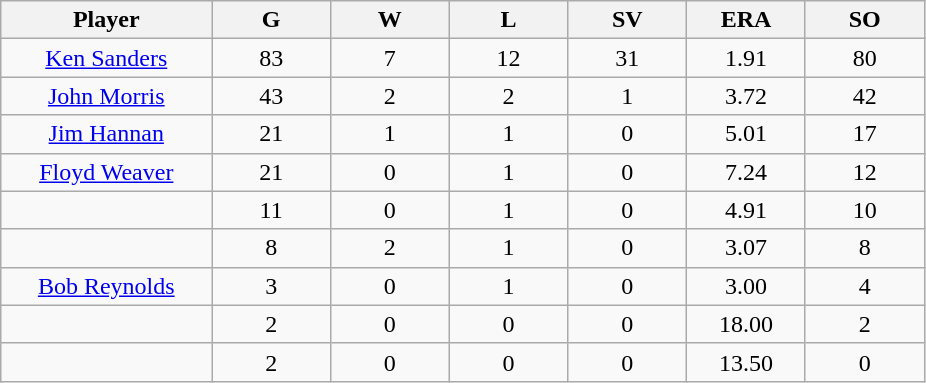<table class="wikitable sortable">
<tr>
<th bgcolor="#DDDDFF" width="16%">Player</th>
<th bgcolor="#DDDDFF" width="9%">G</th>
<th bgcolor="#DDDDFF" width="9%">W</th>
<th bgcolor="#DDDDFF" width="9%">L</th>
<th bgcolor="#DDDDFF" width="9%">SV</th>
<th bgcolor="#DDDDFF" width="9%">ERA</th>
<th bgcolor="#DDDDFF" width="9%">SO</th>
</tr>
<tr align="center">
<td><a href='#'>Ken Sanders</a></td>
<td>83</td>
<td>7</td>
<td>12</td>
<td>31</td>
<td>1.91</td>
<td>80</td>
</tr>
<tr align=center>
<td><a href='#'>John Morris</a></td>
<td>43</td>
<td>2</td>
<td>2</td>
<td>1</td>
<td>3.72</td>
<td>42</td>
</tr>
<tr align=center>
<td><a href='#'>Jim Hannan</a></td>
<td>21</td>
<td>1</td>
<td>1</td>
<td>0</td>
<td>5.01</td>
<td>17</td>
</tr>
<tr align=center>
<td><a href='#'>Floyd Weaver</a></td>
<td>21</td>
<td>0</td>
<td>1</td>
<td>0</td>
<td>7.24</td>
<td>12</td>
</tr>
<tr align=center>
<td></td>
<td>11</td>
<td>0</td>
<td>1</td>
<td>0</td>
<td>4.91</td>
<td>10</td>
</tr>
<tr align="center">
<td></td>
<td>8</td>
<td>2</td>
<td>1</td>
<td>0</td>
<td>3.07</td>
<td>8</td>
</tr>
<tr align="center">
<td><a href='#'>Bob Reynolds</a></td>
<td>3</td>
<td>0</td>
<td>1</td>
<td>0</td>
<td>3.00</td>
<td>4</td>
</tr>
<tr align=center>
<td></td>
<td>2</td>
<td>0</td>
<td>0</td>
<td>0</td>
<td>18.00</td>
<td>2</td>
</tr>
<tr align="center">
<td></td>
<td>2</td>
<td>0</td>
<td>0</td>
<td>0</td>
<td>13.50</td>
<td>0</td>
</tr>
</table>
